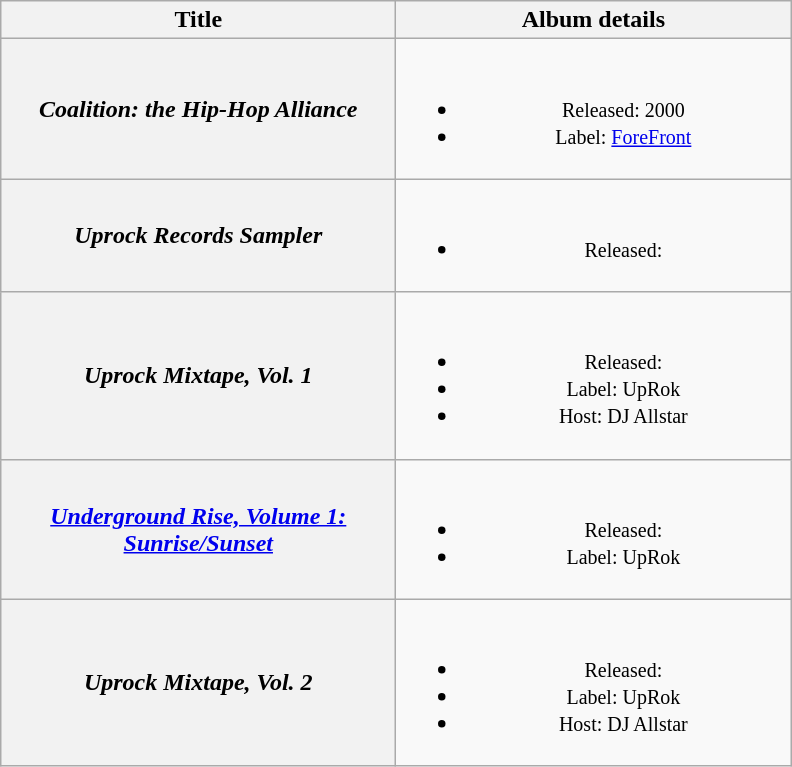<table class="wikitable plainrowheaders" style="text-align:center;">
<tr>
<th scope="col" rowspan="1" style="width:16em;">Title</th>
<th scope="col" rowspan="1" style="width:16em;">Album details</th>
</tr>
<tr>
<th scope="row"><em>Coalition: the Hip-Hop Alliance</em></th>
<td><br><ul><li><small>Released: 2000</small></li><li><small>Label: <a href='#'>ForeFront</a></small></li></ul></td>
</tr>
<tr>
<th scope="row"><em>Uprock Records Sampler</em></th>
<td><br><ul><li><small>Released: </small></li></ul></td>
</tr>
<tr>
<th scope="row"><em>Uprock Mixtape, Vol. 1</em></th>
<td><br><ul><li><small>Released: </small></li><li><small>Label: UpRok</small></li><li><small>Host: DJ Allstar</small></li></ul></td>
</tr>
<tr>
<th scope="row"><em><a href='#'>Underground Rise, Volume 1: Sunrise/Sunset</a></em></th>
<td><br><ul><li><small>Released: </small></li><li><small>Label: UpRok</small></li></ul></td>
</tr>
<tr>
<th scope="row"><em>Uprock Mixtape, Vol. 2</em></th>
<td><br><ul><li><small>Released: </small></li><li><small>Label: UpRok</small></li><li><small>Host: DJ Allstar</small></li></ul></td>
</tr>
</table>
